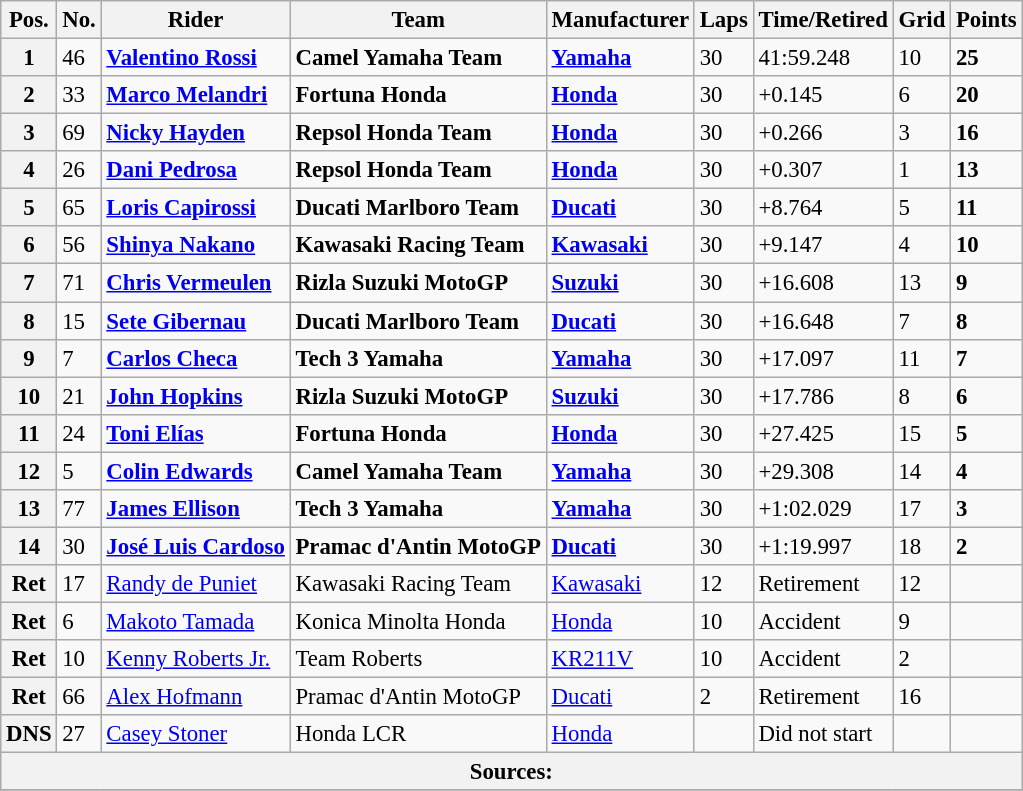<table class="wikitable" style="font-size: 95%;">
<tr>
<th>Pos.</th>
<th>No.</th>
<th>Rider</th>
<th>Team</th>
<th>Manufacturer</th>
<th>Laps</th>
<th>Time/Retired</th>
<th>Grid</th>
<th>Points</th>
</tr>
<tr>
<th>1</th>
<td>46</td>
<td> <strong><a href='#'>Valentino Rossi</a></strong></td>
<td><strong>Camel Yamaha Team</strong></td>
<td><strong><a href='#'>Yamaha</a></strong></td>
<td>30</td>
<td>41:59.248</td>
<td>10</td>
<td><strong>25</strong></td>
</tr>
<tr>
<th>2</th>
<td>33</td>
<td> <strong><a href='#'>Marco Melandri</a></strong></td>
<td><strong>Fortuna Honda</strong></td>
<td><strong><a href='#'>Honda</a></strong></td>
<td>30</td>
<td>+0.145</td>
<td>6</td>
<td><strong>20</strong></td>
</tr>
<tr>
<th>3</th>
<td>69</td>
<td> <strong><a href='#'>Nicky Hayden</a></strong></td>
<td><strong>Repsol Honda Team</strong></td>
<td><strong><a href='#'>Honda</a></strong></td>
<td>30</td>
<td>+0.266</td>
<td>3</td>
<td><strong>16</strong></td>
</tr>
<tr>
<th>4</th>
<td>26</td>
<td> <strong><a href='#'>Dani Pedrosa</a></strong></td>
<td><strong>Repsol Honda Team</strong></td>
<td><strong><a href='#'>Honda</a></strong></td>
<td>30</td>
<td>+0.307</td>
<td>1</td>
<td><strong>13</strong></td>
</tr>
<tr>
<th>5</th>
<td>65</td>
<td> <strong><a href='#'>Loris Capirossi</a></strong></td>
<td><strong>Ducati Marlboro Team</strong></td>
<td><strong><a href='#'>Ducati</a></strong></td>
<td>30</td>
<td>+8.764</td>
<td>5</td>
<td><strong>11</strong></td>
</tr>
<tr>
<th>6</th>
<td>56</td>
<td> <strong><a href='#'>Shinya Nakano</a></strong></td>
<td><strong>Kawasaki Racing Team</strong></td>
<td><strong><a href='#'>Kawasaki</a></strong></td>
<td>30</td>
<td>+9.147</td>
<td>4</td>
<td><strong>10</strong></td>
</tr>
<tr>
<th>7</th>
<td>71</td>
<td> <strong><a href='#'>Chris Vermeulen</a></strong></td>
<td><strong>Rizla Suzuki MotoGP</strong></td>
<td><strong><a href='#'>Suzuki</a></strong></td>
<td>30</td>
<td>+16.608</td>
<td>13</td>
<td><strong>9</strong></td>
</tr>
<tr>
<th>8</th>
<td>15</td>
<td> <strong><a href='#'>Sete Gibernau</a></strong></td>
<td><strong>Ducati Marlboro Team</strong></td>
<td><strong><a href='#'>Ducati</a></strong></td>
<td>30</td>
<td>+16.648</td>
<td>7</td>
<td><strong>8</strong></td>
</tr>
<tr>
<th>9</th>
<td>7</td>
<td> <strong><a href='#'>Carlos Checa</a></strong></td>
<td><strong>Tech 3 Yamaha</strong></td>
<td><strong><a href='#'>Yamaha</a></strong></td>
<td>30</td>
<td>+17.097</td>
<td>11</td>
<td><strong>7</strong></td>
</tr>
<tr>
<th>10</th>
<td>21</td>
<td> <strong><a href='#'>John Hopkins</a></strong></td>
<td><strong>Rizla Suzuki MotoGP</strong></td>
<td><strong><a href='#'>Suzuki</a></strong></td>
<td>30</td>
<td>+17.786</td>
<td>8</td>
<td><strong>6</strong></td>
</tr>
<tr>
<th>11</th>
<td>24</td>
<td> <strong><a href='#'>Toni Elías</a></strong></td>
<td><strong>Fortuna Honda</strong></td>
<td><strong><a href='#'>Honda</a></strong></td>
<td>30</td>
<td>+27.425</td>
<td>15</td>
<td><strong>5</strong></td>
</tr>
<tr>
<th>12</th>
<td>5</td>
<td> <strong><a href='#'>Colin Edwards</a></strong></td>
<td><strong>Camel Yamaha Team</strong></td>
<td><strong><a href='#'>Yamaha</a></strong></td>
<td>30</td>
<td>+29.308</td>
<td>14</td>
<td><strong>4</strong></td>
</tr>
<tr>
<th>13</th>
<td>77</td>
<td> <strong><a href='#'>James Ellison</a></strong></td>
<td><strong>Tech 3 Yamaha</strong></td>
<td><strong><a href='#'>Yamaha</a></strong></td>
<td>30</td>
<td>+1:02.029</td>
<td>17</td>
<td><strong>3</strong></td>
</tr>
<tr>
<th>14</th>
<td>30</td>
<td> <strong><a href='#'>José Luis Cardoso</a></strong></td>
<td><strong>Pramac d'Antin MotoGP</strong></td>
<td><strong><a href='#'>Ducati</a></strong></td>
<td>30</td>
<td>+1:19.997</td>
<td>18</td>
<td><strong>2</strong></td>
</tr>
<tr>
<th>Ret</th>
<td>17</td>
<td> <a href='#'>Randy de Puniet</a></td>
<td>Kawasaki Racing Team</td>
<td><a href='#'>Kawasaki</a></td>
<td>12</td>
<td>Retirement</td>
<td>12</td>
<td></td>
</tr>
<tr>
<th>Ret</th>
<td>6</td>
<td> <a href='#'>Makoto Tamada</a></td>
<td>Konica Minolta Honda</td>
<td><a href='#'>Honda</a></td>
<td>10</td>
<td>Accident</td>
<td>9</td>
<td></td>
</tr>
<tr>
<th>Ret</th>
<td>10</td>
<td> <a href='#'>Kenny Roberts Jr.</a></td>
<td>Team Roberts</td>
<td><a href='#'>KR211V</a></td>
<td>10</td>
<td>Accident</td>
<td>2</td>
<td></td>
</tr>
<tr>
<th>Ret</th>
<td>66</td>
<td> <a href='#'>Alex Hofmann</a></td>
<td>Pramac d'Antin MotoGP</td>
<td><a href='#'>Ducati</a></td>
<td>2</td>
<td>Retirement</td>
<td>16</td>
<td></td>
</tr>
<tr>
<th>DNS</th>
<td>27</td>
<td> <a href='#'>Casey Stoner</a></td>
<td>Honda LCR</td>
<td><a href='#'>Honda</a></td>
<td></td>
<td>Did not start</td>
<td></td>
<td></td>
</tr>
<tr>
<th colspan=9>Sources:</th>
</tr>
<tr>
</tr>
</table>
